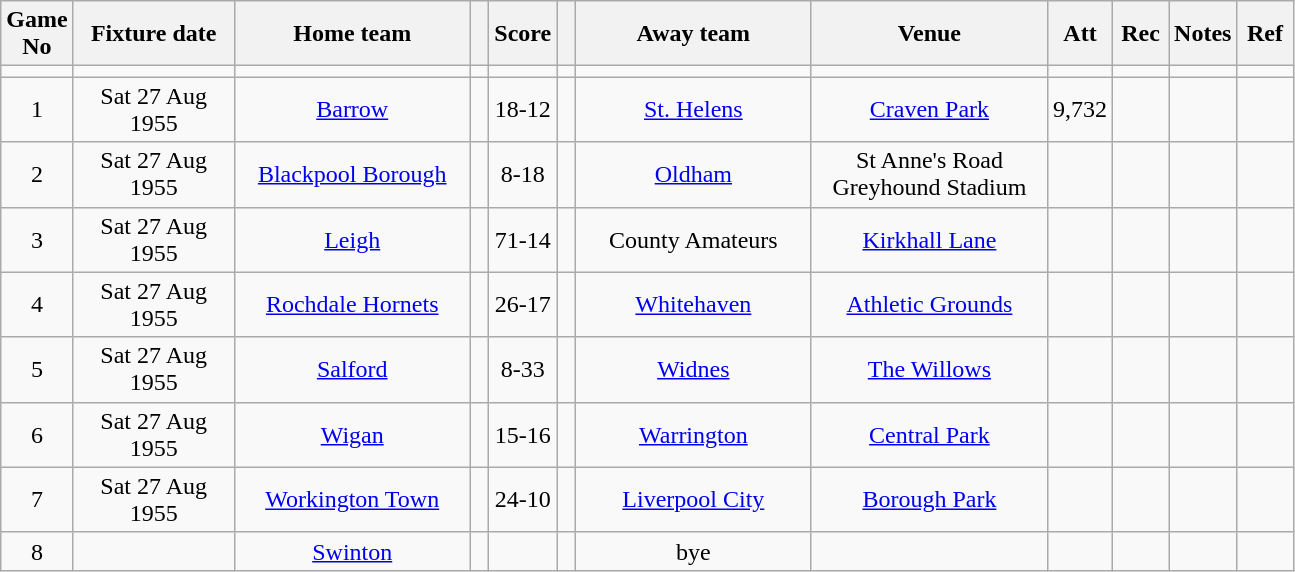<table class="wikitable" style="text-align:center;">
<tr>
<th width=20 abbr="No">Game No</th>
<th width=100 abbr="Date">Fixture date</th>
<th width=150 abbr="Home team">Home team</th>
<th width=5 abbr="space"></th>
<th width=20 abbr="Score">Score</th>
<th width=5 abbr="space"></th>
<th width=150 abbr="Away team">Away team</th>
<th width=150 abbr="Venue">Venue</th>
<th width=30 abbr="Att">Att</th>
<th width=30 abbr="Rec">Rec</th>
<th width=20 abbr="Notes">Notes</th>
<th width=30 abbr="Ref">Ref</th>
</tr>
<tr>
<td></td>
<td></td>
<td></td>
<td></td>
<td></td>
<td></td>
<td></td>
<td></td>
<td></td>
<td></td>
<td></td>
<td></td>
</tr>
<tr>
<td>1</td>
<td>Sat 27 Aug 1955</td>
<td><a href='#'>Barrow</a></td>
<td></td>
<td>18-12</td>
<td></td>
<td><a href='#'>St. Helens</a></td>
<td><a href='#'>Craven Park</a></td>
<td>9,732</td>
<td></td>
<td></td>
<td></td>
</tr>
<tr>
<td>2</td>
<td>Sat 27 Aug 1955</td>
<td><a href='#'>Blackpool Borough</a></td>
<td></td>
<td>8-18</td>
<td></td>
<td><a href='#'>Oldham</a></td>
<td>St Anne's Road Greyhound Stadium</td>
<td></td>
<td></td>
<td></td>
<td></td>
</tr>
<tr>
<td>3</td>
<td>Sat 27 Aug 1955</td>
<td><a href='#'>Leigh</a></td>
<td></td>
<td>71-14</td>
<td></td>
<td>County Amateurs</td>
<td><a href='#'>Kirkhall Lane</a></td>
<td></td>
<td></td>
<td></td>
<td></td>
</tr>
<tr>
<td>4</td>
<td>Sat 27 Aug 1955</td>
<td><a href='#'>Rochdale Hornets</a></td>
<td></td>
<td>26-17</td>
<td></td>
<td><a href='#'>Whitehaven</a></td>
<td><a href='#'>Athletic Grounds</a></td>
<td></td>
<td></td>
<td></td>
<td></td>
</tr>
<tr>
<td>5</td>
<td>Sat 27 Aug 1955</td>
<td><a href='#'>Salford</a></td>
<td></td>
<td>8-33</td>
<td></td>
<td><a href='#'>Widnes</a></td>
<td><a href='#'>The Willows</a></td>
<td></td>
<td></td>
<td></td>
<td></td>
</tr>
<tr>
<td>6</td>
<td>Sat 27 Aug 1955</td>
<td><a href='#'>Wigan</a></td>
<td></td>
<td>15-16</td>
<td></td>
<td><a href='#'>Warrington</a></td>
<td><a href='#'>Central Park</a></td>
<td></td>
<td></td>
<td></td>
<td></td>
</tr>
<tr>
<td>7</td>
<td>Sat 27 Aug 1955</td>
<td><a href='#'>Workington Town</a></td>
<td></td>
<td>24-10</td>
<td></td>
<td><a href='#'>Liverpool City</a></td>
<td><a href='#'>Borough Park</a></td>
<td></td>
<td></td>
<td></td>
<td></td>
</tr>
<tr>
<td>8</td>
<td></td>
<td><a href='#'>Swinton</a></td>
<td></td>
<td></td>
<td></td>
<td>bye</td>
<td></td>
<td></td>
<td></td>
<td></td>
<td></td>
</tr>
</table>
